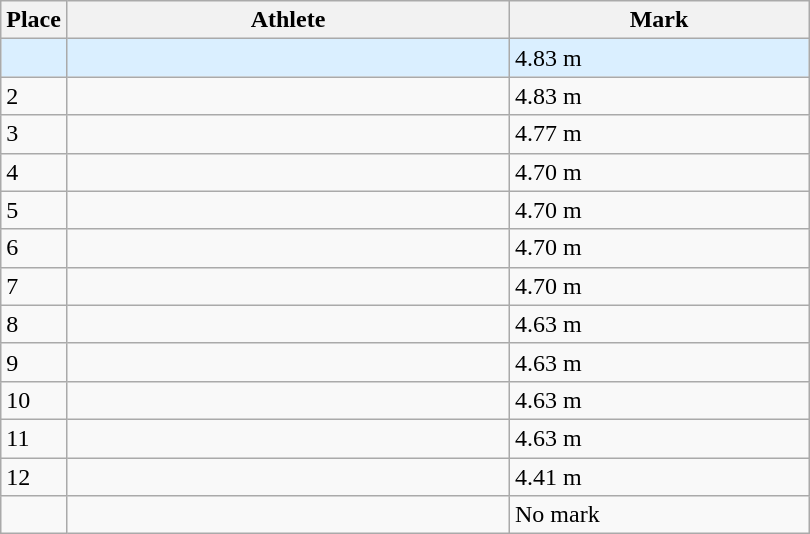<table class=wikitable>
<tr>
<th>Place</th>
<th style="width:18em">Athlete</th>
<th style="width:12em">Mark</th>
</tr>
<tr style="background:#daefff;">
<td></td>
<td></td>
<td>4.83 m</td>
</tr>
<tr>
<td>2</td>
<td></td>
<td>4.83 m</td>
</tr>
<tr>
<td>3</td>
<td></td>
<td>4.77 m</td>
</tr>
<tr>
<td>4</td>
<td></td>
<td>4.70 m</td>
</tr>
<tr>
<td>5</td>
<td></td>
<td>4.70 m</td>
</tr>
<tr>
<td>6</td>
<td></td>
<td>4.70 m</td>
</tr>
<tr>
<td>7</td>
<td></td>
<td>4.70 m</td>
</tr>
<tr>
<td>8</td>
<td></td>
<td>4.63 m</td>
</tr>
<tr>
<td>9</td>
<td></td>
<td>4.63 m</td>
</tr>
<tr>
<td>10</td>
<td></td>
<td>4.63 m</td>
</tr>
<tr>
<td>11</td>
<td></td>
<td>4.63 m</td>
</tr>
<tr>
<td>12</td>
<td></td>
<td>4.41 m</td>
</tr>
<tr>
<td></td>
<td></td>
<td>No mark</td>
</tr>
</table>
